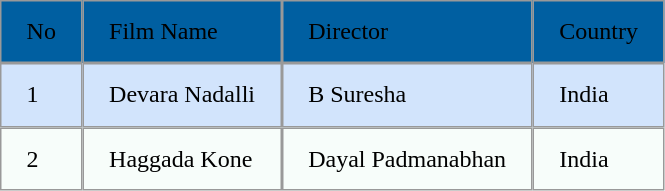<table style="border-spacing:0;">
<tr>
<td style="background-color:#005fa1;border:0.05pt solid #999999;padding-top:0.116in;padding-bottom:0.116in;padding-left:0.1743in;padding-right:0.1743in;"><div>No</div></td>
<td style="background-color:#005fa1;border:0.05pt solid #999999;padding-top:0.116in;padding-bottom:0.116in;padding-left:0.1743in;padding-right:0.1743in;">Film Name</td>
<td style="background-color:#005fa1;border:0.05pt solid #999999;padding-top:0.116in;padding-bottom:0.116in;padding-left:0.1743in;padding-right:0.1743in;">Director</td>
<td style="background-color:#005fa1;border:0.05pt solid #999999;padding-top:0.116in;padding-bottom:0.116in;padding-left:0.1743in;padding-right:0.1743in;">Country</td>
</tr>
<tr>
<td style="background-color:#d2e4fc;border:0.05pt solid #999999;padding-top:0.116in;padding-bottom:0.116in;padding-left:0.1743in;padding-right:0.1743in;"><div>1</div></td>
<td style="background-color:#d2e4fc;border:0.05pt solid #999999;padding-top:0.116in;padding-bottom:0.116in;padding-left:0.1743in;padding-right:0.1743in;">Devara Nadalli</td>
<td style="background-color:#d2e4fc;border:0.05pt solid #999999;padding-top:0.116in;padding-bottom:0.116in;padding-left:0.1743in;padding-right:0.1743in;">B Suresha</td>
<td style="background-color:#d2e4fc;border:0.05pt solid #999999;padding-top:0.116in;padding-bottom:0.116in;padding-left:0.1743in;padding-right:0.1743in;">India</td>
</tr>
<tr>
<td style="background-color:#f7fdfa;border:0.05pt solid #999999;padding-top:0.116in;padding-bottom:0.116in;padding-left:0.1743in;padding-right:0.1743in;"><div>2</div></td>
<td style="background-color:#f7fdfa;border:0.05pt solid #999999;padding-top:0.116in;padding-bottom:0.116in;padding-left:0.1743in;padding-right:0.1743in;">Haggada Kone</td>
<td style="background-color:#f7fdfa;border:0.05pt solid #999999;padding-top:0.116in;padding-bottom:0.116in;padding-left:0.1743in;padding-right:0.1743in;">Dayal Padmanabhan</td>
<td style="background-color:#f7fdfa;border:0.05pt solid #999999;padding-top:0.116in;padding-bottom:0.116in;padding-left:0.1743in;padding-right:0.1743in;">India</td>
</tr>
</table>
